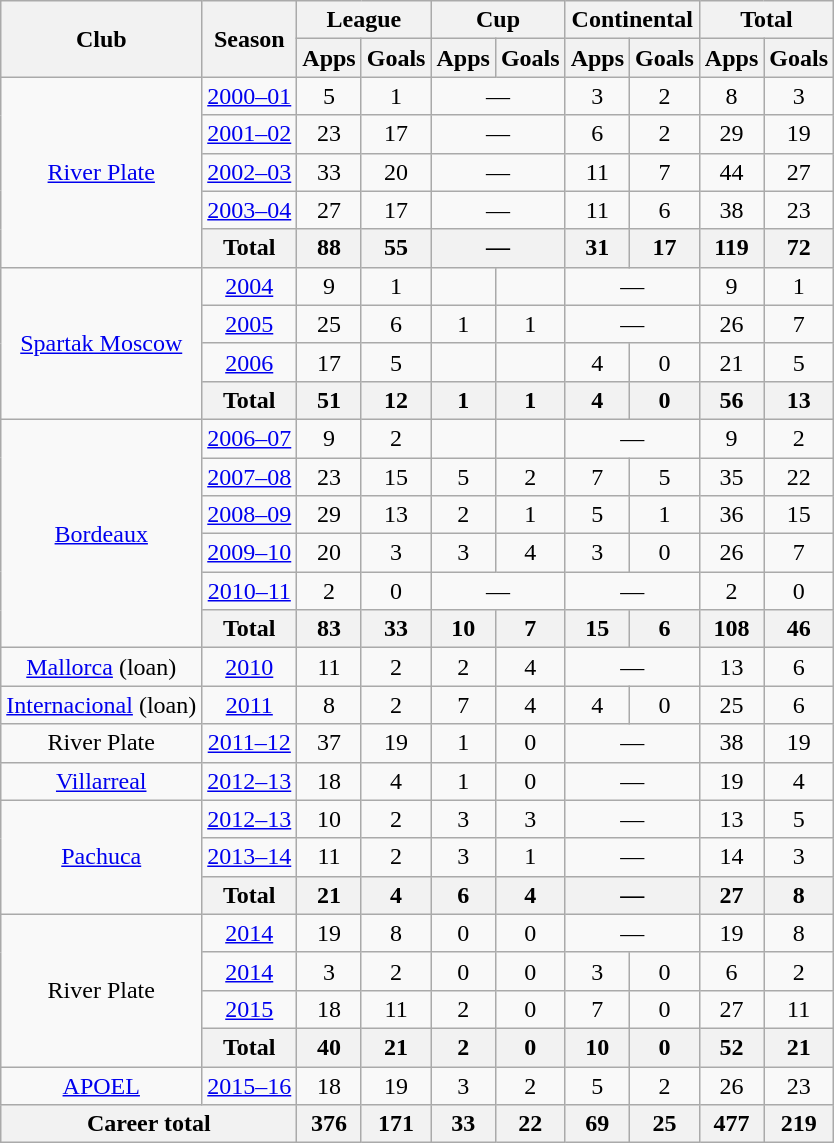<table class="wikitable" style="text-align:center">
<tr>
<th rowspan="2">Club</th>
<th rowspan="2">Season</th>
<th colspan="2">League</th>
<th colspan="2">Cup</th>
<th colspan="2">Continental</th>
<th colspan="2">Total</th>
</tr>
<tr>
<th>Apps</th>
<th>Goals</th>
<th>Apps</th>
<th>Goals</th>
<th>Apps</th>
<th>Goals</th>
<th>Apps</th>
<th>Goals</th>
</tr>
<tr>
<td rowspan="5"><a href='#'>River Plate</a></td>
<td><a href='#'>2000–01</a></td>
<td>5</td>
<td>1</td>
<td colspan="2">—</td>
<td>3</td>
<td>2</td>
<td>8</td>
<td>3</td>
</tr>
<tr>
<td><a href='#'>2001–02</a></td>
<td>23</td>
<td>17</td>
<td colspan="2">—</td>
<td>6</td>
<td>2</td>
<td>29</td>
<td>19</td>
</tr>
<tr>
<td><a href='#'>2002–03</a></td>
<td>33</td>
<td>20</td>
<td colspan="2">—</td>
<td>11</td>
<td>7</td>
<td>44</td>
<td>27</td>
</tr>
<tr>
<td><a href='#'>2003–04</a></td>
<td>27</td>
<td>17</td>
<td colspan="2">—</td>
<td>11</td>
<td>6</td>
<td>38</td>
<td>23</td>
</tr>
<tr>
<th>Total</th>
<th>88</th>
<th>55</th>
<th colspan="2">—</th>
<th>31</th>
<th>17</th>
<th>119</th>
<th>72</th>
</tr>
<tr>
<td rowspan="4"><a href='#'>Spartak Moscow</a></td>
<td><a href='#'>2004</a></td>
<td>9</td>
<td>1</td>
<td></td>
<td></td>
<td colspan="2">—</td>
<td>9</td>
<td>1</td>
</tr>
<tr>
<td><a href='#'>2005</a></td>
<td>25</td>
<td>6</td>
<td>1</td>
<td>1</td>
<td colspan="2">—</td>
<td>26</td>
<td>7</td>
</tr>
<tr>
<td><a href='#'>2006</a></td>
<td>17</td>
<td>5</td>
<td></td>
<td></td>
<td>4</td>
<td>0</td>
<td>21</td>
<td>5</td>
</tr>
<tr>
<th>Total</th>
<th>51</th>
<th>12</th>
<th>1</th>
<th>1</th>
<th>4</th>
<th>0</th>
<th>56</th>
<th>13</th>
</tr>
<tr>
<td rowspan="6"><a href='#'>Bordeaux</a></td>
<td><a href='#'>2006–07</a></td>
<td>9</td>
<td>2</td>
<td></td>
<td></td>
<td colspan="2">—</td>
<td>9</td>
<td>2</td>
</tr>
<tr>
<td><a href='#'>2007–08</a></td>
<td>23</td>
<td>15</td>
<td>5</td>
<td>2</td>
<td>7</td>
<td>5</td>
<td>35</td>
<td>22</td>
</tr>
<tr>
<td><a href='#'>2008–09</a></td>
<td>29</td>
<td>13</td>
<td>2</td>
<td>1</td>
<td>5</td>
<td>1</td>
<td>36</td>
<td>15</td>
</tr>
<tr>
<td><a href='#'>2009–10</a></td>
<td>20</td>
<td>3</td>
<td>3</td>
<td>4</td>
<td>3</td>
<td>0</td>
<td>26</td>
<td>7</td>
</tr>
<tr>
<td><a href='#'>2010–11</a></td>
<td>2</td>
<td>0</td>
<td colspan="2">—</td>
<td colspan="2">—</td>
<td>2</td>
<td>0</td>
</tr>
<tr>
<th>Total</th>
<th>83</th>
<th>33</th>
<th>10</th>
<th>7</th>
<th>15</th>
<th>6</th>
<th>108</th>
<th>46</th>
</tr>
<tr>
<td><a href='#'>Mallorca</a> (loan)</td>
<td><a href='#'>2010</a></td>
<td>11</td>
<td>2</td>
<td>2</td>
<td>4</td>
<td colspan="2">—</td>
<td>13</td>
<td>6</td>
</tr>
<tr>
<td><a href='#'>Internacional</a> (loan)</td>
<td><a href='#'>2011</a></td>
<td>8</td>
<td>2</td>
<td>7</td>
<td>4</td>
<td>4</td>
<td>0</td>
<td>25</td>
<td>6</td>
</tr>
<tr>
<td>River Plate</td>
<td><a href='#'>2011–12</a></td>
<td>37</td>
<td>19</td>
<td>1</td>
<td>0</td>
<td colspan="2">—</td>
<td>38</td>
<td>19</td>
</tr>
<tr>
<td><a href='#'>Villarreal</a></td>
<td><a href='#'>2012–13</a></td>
<td>18</td>
<td>4</td>
<td>1</td>
<td>0</td>
<td colspan="2">—</td>
<td>19</td>
<td>4</td>
</tr>
<tr>
<td rowspan="3"><a href='#'>Pachuca</a></td>
<td><a href='#'>2012–13</a></td>
<td>10</td>
<td>2</td>
<td>3</td>
<td>3</td>
<td colspan="2">—</td>
<td>13</td>
<td>5</td>
</tr>
<tr>
<td><a href='#'>2013–14</a></td>
<td>11</td>
<td>2</td>
<td>3</td>
<td>1</td>
<td colspan="2">—</td>
<td>14</td>
<td>3</td>
</tr>
<tr>
<th>Total</th>
<th>21</th>
<th>4</th>
<th>6</th>
<th>4</th>
<th colspan="2">—</th>
<th>27</th>
<th>8</th>
</tr>
<tr>
<td rowspan="4">River Plate</td>
<td><a href='#'>2014</a></td>
<td>19</td>
<td>8</td>
<td>0</td>
<td>0</td>
<td colspan="2">—</td>
<td>19</td>
<td>8</td>
</tr>
<tr>
<td><a href='#'>2014</a></td>
<td>3</td>
<td>2</td>
<td>0</td>
<td>0</td>
<td>3</td>
<td>0</td>
<td>6</td>
<td>2</td>
</tr>
<tr>
<td><a href='#'>2015</a></td>
<td>18</td>
<td>11</td>
<td>2</td>
<td>0</td>
<td>7</td>
<td>0</td>
<td>27</td>
<td>11</td>
</tr>
<tr>
<th>Total</th>
<th>40</th>
<th>21</th>
<th>2</th>
<th>0</th>
<th>10</th>
<th>0</th>
<th>52</th>
<th>21</th>
</tr>
<tr>
<td><a href='#'>APOEL</a></td>
<td><a href='#'>2015–16</a></td>
<td>18</td>
<td>19</td>
<td>3</td>
<td>2</td>
<td>5</td>
<td>2</td>
<td>26</td>
<td>23</td>
</tr>
<tr>
<th colspan="2">Career total</th>
<th>376</th>
<th>171</th>
<th>33</th>
<th>22</th>
<th>69</th>
<th>25</th>
<th>477</th>
<th>219</th>
</tr>
</table>
